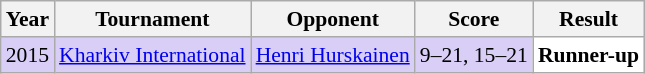<table class="sortable wikitable" style="font-size: 90%;">
<tr>
<th>Year</th>
<th>Tournament</th>
<th>Opponent</th>
<th>Score</th>
<th>Result</th>
</tr>
<tr style="background:#D8CEF6">
<td align="center">2015</td>
<td align="left"><a href='#'>Kharkiv International</a></td>
<td align="left"> <a href='#'>Henri Hurskainen</a></td>
<td align="left">9–21, 15–21</td>
<td style="text-align:left; background:white"> <strong>Runner-up</strong></td>
</tr>
</table>
